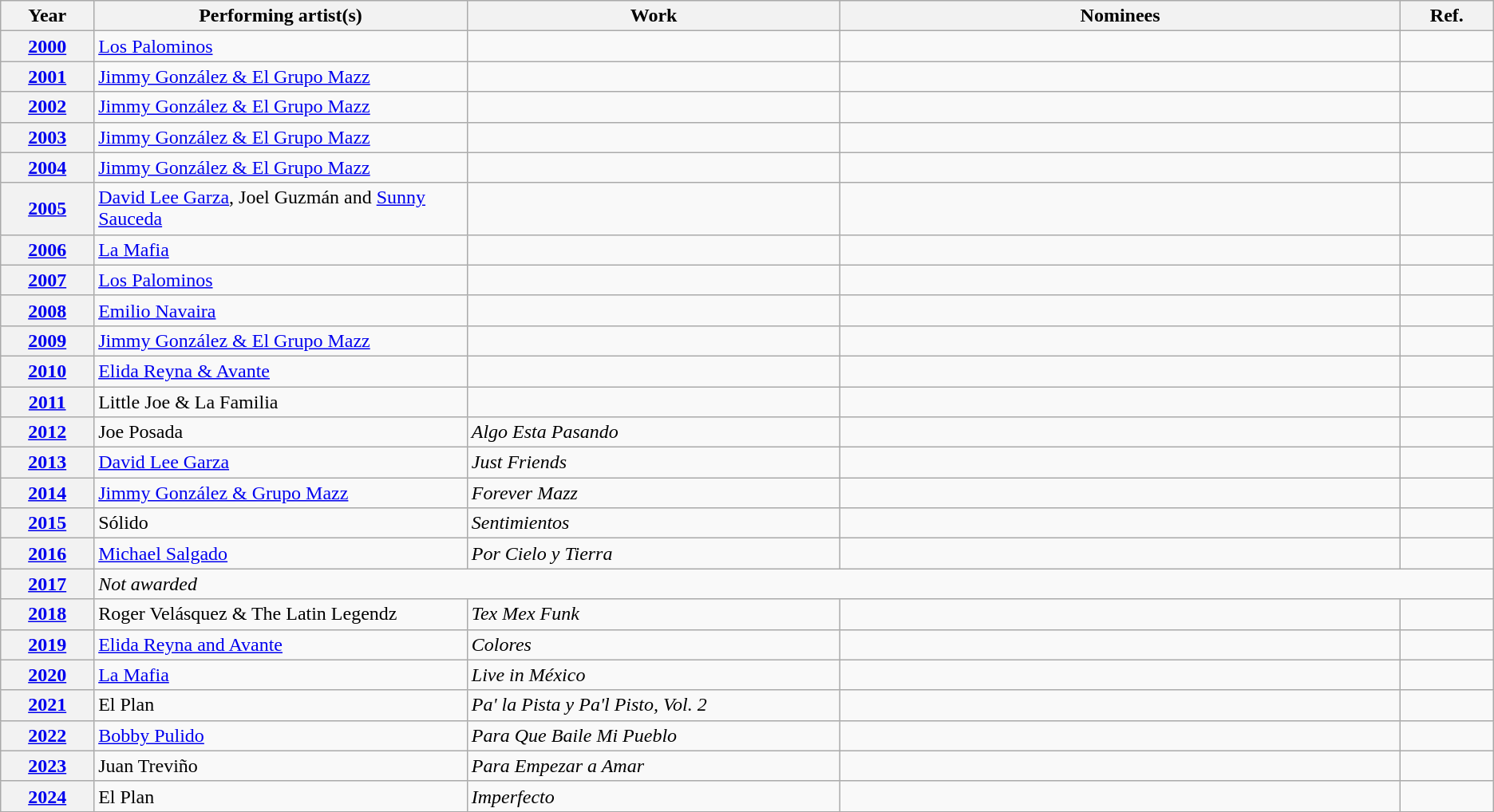<table class="wikitable plainrowheaders sortable">
<tr>
<th scope="col" width="5%">Year</th>
<th scope="col" width="20%">Performing artist(s)</th>
<th scope="col" width="20%">Work</th>
<th scope="col" class="unsortable" width="30%">Nominees</th>
<th scope="col" class="unsortable" width="5%">Ref.</th>
</tr>
<tr>
<th style="text-align:center;"><a href='#'>2000</a></th>
<td><a href='#'>Los Palominos</a></td>
<td></td>
<td></td>
<td style="text-align:center;"></td>
</tr>
<tr>
<th style="text-align:center;"><a href='#'>2001</a></th>
<td><a href='#'>Jimmy González & El Grupo Mazz</a></td>
<td></td>
<td></td>
<td style="text-align:center;"></td>
</tr>
<tr>
<th style="text-align:center;"><a href='#'>2002</a></th>
<td><a href='#'>Jimmy González & El Grupo Mazz</a></td>
<td></td>
<td></td>
<td style="text-align:center;"></td>
</tr>
<tr>
<th style="text-align:center;"><a href='#'>2003</a></th>
<td><a href='#'>Jimmy González & El Grupo Mazz</a></td>
<td></td>
<td></td>
<td style="text-align:center;"></td>
</tr>
<tr>
<th style="text-align:center;"><a href='#'>2004</a></th>
<td><a href='#'>Jimmy González & El Grupo Mazz</a></td>
<td></td>
<td></td>
<td style="text-align:center;"></td>
</tr>
<tr>
<th style="text-align:center;"><a href='#'>2005</a></th>
<td><a href='#'>David Lee Garza</a>, Joel Guzmán and <a href='#'>Sunny Sauceda</a></td>
<td></td>
<td></td>
<td style="text-align:center;"></td>
</tr>
<tr>
<th style="text-align:center;"><a href='#'>2006</a></th>
<td><a href='#'>La Mafia</a></td>
<td></td>
<td></td>
<td style="text-align:center;"></td>
</tr>
<tr>
<th style="text-align:center;"><a href='#'>2007</a></th>
<td><a href='#'>Los Palominos</a></td>
<td></td>
<td></td>
<td style="text-align:center;"></td>
</tr>
<tr>
<th style="text-align:center;"><a href='#'>2008</a></th>
<td><a href='#'>Emilio Navaira</a></td>
<td></td>
<td></td>
<td style="text-align:center;"></td>
</tr>
<tr>
<th style="text-align:center;"><a href='#'>2009</a></th>
<td><a href='#'>Jimmy González & El Grupo Mazz</a></td>
<td></td>
<td></td>
<td style="text-align:center;"></td>
</tr>
<tr>
<th style="text-align:center;"><a href='#'>2010</a></th>
<td><a href='#'>Elida Reyna & Avante</a></td>
<td></td>
<td></td>
<td style="text-align:center;"></td>
</tr>
<tr>
<th style="text-align:center;"><a href='#'>2011</a></th>
<td>Little Joe & La Familia</td>
<td></td>
<td></td>
<td style="text-align:center;"></td>
</tr>
<tr>
<th style="text-align:center;"><a href='#'>2012</a></th>
<td>Joe Posada</td>
<td><em>Algo Esta Pasando</em></td>
<td></td>
<td style="text-align:center;"></td>
</tr>
<tr>
<th style="text-align:center;"><a href='#'>2013</a></th>
<td><a href='#'>David Lee Garza</a></td>
<td><em>Just Friends</em></td>
<td></td>
<td style="text-align:center;"></td>
</tr>
<tr>
<th style="text-align:center;"><a href='#'>2014</a></th>
<td><a href='#'>Jimmy González & Grupo Mazz</a></td>
<td><em>Forever Mazz</em></td>
<td></td>
<td style="text-align:center;"></td>
</tr>
<tr>
<th style="text-align:center;"><a href='#'>2015</a></th>
<td>Sólido</td>
<td><em>Sentimientos</em></td>
<td></td>
<td style="text-align:center;"></td>
</tr>
<tr>
<th style="text-align:center;"><a href='#'>2016</a></th>
<td><a href='#'>Michael Salgado</a></td>
<td><em>Por Cielo y Tierra</em></td>
<td></td>
<td style="text-align:center;"></td>
</tr>
<tr>
<th style="text-align:center;"><a href='#'>2017</a></th>
<td colspan="4"><em>Not awarded</em></td>
</tr>
<tr>
<th style="text-align:center;"><a href='#'>2018</a></th>
<td>Roger Velásquez & The Latin Legendz</td>
<td><em>Tex Mex Funk</em></td>
<td></td>
<td style="text-align:center;"></td>
</tr>
<tr>
<th style="text-align:center;"><a href='#'>2019</a></th>
<td><a href='#'>Elida Reyna and Avante</a></td>
<td><em>Colores</em></td>
<td></td>
<td style="text-align:center;"></td>
</tr>
<tr>
<th style="text-align:center;"><a href='#'>2020</a></th>
<td><a href='#'>La Mafia</a></td>
<td><em>Live in México</em></td>
<td></td>
<td style="text-align:center;"></td>
</tr>
<tr>
<th style="text-align:center;"><a href='#'>2021</a></th>
<td>El Plan</td>
<td><em>Pa' la Pista y Pa'l Pisto, Vol. 2</em></td>
<td></td>
<td style="text-align:center;"></td>
</tr>
<tr>
<th style="text-align:center;" scope="row"><a href='#'><strong>2022</strong></a></th>
<td><a href='#'>Bobby Pulido</a></td>
<td><em>Para Que Baile Mi Pueblo</em></td>
<td></td>
<td style="text-align:center;"></td>
</tr>
<tr>
<th style="text-align:center;" scope="row"><a href='#'><strong>2023</strong></a></th>
<td>Juan Treviño</td>
<td><em>Para Empezar a Amar</em></td>
<td></td>
<td style="text-align:center;"></td>
</tr>
<tr>
<th style="text-align:center;" scope="row"><a href='#'><strong>2024</strong></a></th>
<td>El Plan</td>
<td><em>Imperfecto</em></td>
<td></td>
<td align="center"></td>
</tr>
<tr>
</tr>
</table>
